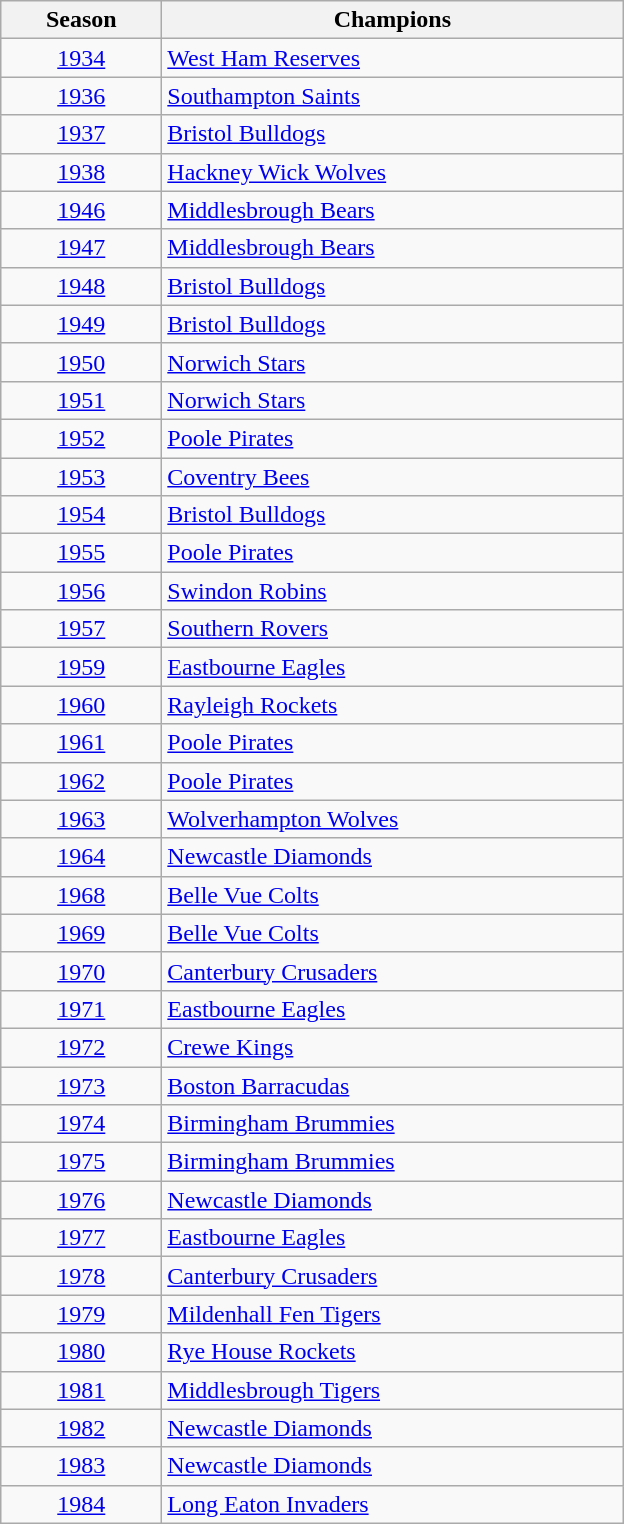<table class="wikitable" style="font-size: 100%">
<tr>
<th width=100>Season</th>
<th width=300>Champions</th>
</tr>
<tr align=center>
<td><a href='#'>1934</a></td>
<td align="left"><a href='#'>West Ham Reserves</a></td>
</tr>
<tr align=center>
<td><a href='#'>1936</a></td>
<td align="left"><a href='#'>Southampton Saints</a></td>
</tr>
<tr align=center>
<td><a href='#'>1937</a></td>
<td align="left"><a href='#'>Bristol Bulldogs</a></td>
</tr>
<tr align=center>
<td><a href='#'>1938</a></td>
<td align="left"><a href='#'>Hackney Wick Wolves</a></td>
</tr>
<tr align=center>
<td><a href='#'>1946</a></td>
<td align="left"><a href='#'>Middlesbrough Bears</a></td>
</tr>
<tr align=center>
<td><a href='#'>1947</a></td>
<td align="left"><a href='#'>Middlesbrough Bears</a></td>
</tr>
<tr align=center>
<td><a href='#'>1948</a></td>
<td align="left"><a href='#'>Bristol Bulldogs</a></td>
</tr>
<tr align=center>
<td><a href='#'>1949</a></td>
<td align="left"><a href='#'>Bristol Bulldogs</a></td>
</tr>
<tr align=center>
<td><a href='#'>1950</a></td>
<td align="left"><a href='#'>Norwich Stars</a></td>
</tr>
<tr align=center>
<td><a href='#'>1951</a></td>
<td align="left"><a href='#'>Norwich Stars</a></td>
</tr>
<tr align=center>
<td><a href='#'>1952</a></td>
<td align="left"><a href='#'>Poole Pirates</a></td>
</tr>
<tr align=center>
<td><a href='#'>1953</a></td>
<td align="left"><a href='#'>Coventry Bees</a></td>
</tr>
<tr align=center>
<td><a href='#'>1954</a></td>
<td align="left"><a href='#'>Bristol Bulldogs</a></td>
</tr>
<tr align=center>
<td><a href='#'>1955</a></td>
<td align="left"><a href='#'>Poole Pirates</a></td>
</tr>
<tr align=center>
<td><a href='#'>1956</a></td>
<td align="left"><a href='#'>Swindon Robins</a></td>
</tr>
<tr align=center>
<td><a href='#'>1957</a></td>
<td align="left"><a href='#'>Southern Rovers</a></td>
</tr>
<tr align=center>
<td><a href='#'>1959</a></td>
<td align="left"><a href='#'>Eastbourne Eagles</a></td>
</tr>
<tr align=center>
<td><a href='#'>1960</a></td>
<td align="left"><a href='#'>Rayleigh Rockets</a></td>
</tr>
<tr align=center>
<td><a href='#'>1961</a></td>
<td align="left"><a href='#'>Poole Pirates</a></td>
</tr>
<tr align=center>
<td><a href='#'>1962</a></td>
<td align="left"><a href='#'>Poole Pirates</a></td>
</tr>
<tr align=center>
<td><a href='#'>1963</a></td>
<td align="left"><a href='#'>Wolverhampton Wolves</a></td>
</tr>
<tr align=center>
<td><a href='#'>1964</a></td>
<td align="left"><a href='#'>Newcastle Diamonds</a></td>
</tr>
<tr align=center>
<td><a href='#'>1968</a></td>
<td align="left"><a href='#'>Belle Vue Colts</a></td>
</tr>
<tr align=center>
<td><a href='#'>1969</a></td>
<td align="left"><a href='#'>Belle Vue Colts</a></td>
</tr>
<tr align=center>
<td><a href='#'>1970</a></td>
<td align="left"><a href='#'>Canterbury Crusaders</a></td>
</tr>
<tr align=center>
<td><a href='#'>1971</a></td>
<td align="left"><a href='#'>Eastbourne Eagles</a></td>
</tr>
<tr align=center>
<td><a href='#'>1972</a></td>
<td align="left"><a href='#'>Crewe Kings</a></td>
</tr>
<tr align=center>
<td><a href='#'>1973</a></td>
<td align="left"><a href='#'>Boston Barracudas</a></td>
</tr>
<tr align=center>
<td><a href='#'>1974</a></td>
<td align="left"><a href='#'>Birmingham Brummies</a></td>
</tr>
<tr align=center>
<td><a href='#'>1975</a></td>
<td align="left"><a href='#'>Birmingham Brummies</a></td>
</tr>
<tr align=center>
<td><a href='#'>1976</a></td>
<td align="left"><a href='#'>Newcastle Diamonds</a></td>
</tr>
<tr align=center>
<td><a href='#'>1977</a></td>
<td align="left"><a href='#'>Eastbourne Eagles</a></td>
</tr>
<tr align=center>
<td><a href='#'>1978</a></td>
<td align="left"><a href='#'>Canterbury Crusaders</a></td>
</tr>
<tr align=center>
<td><a href='#'>1979</a></td>
<td align="left"><a href='#'>Mildenhall Fen Tigers</a></td>
</tr>
<tr align=center>
<td><a href='#'>1980</a></td>
<td align="left"><a href='#'>Rye House Rockets</a></td>
</tr>
<tr align=center>
<td><a href='#'>1981</a></td>
<td align="left"><a href='#'>Middlesbrough Tigers</a></td>
</tr>
<tr align=center>
<td><a href='#'>1982</a></td>
<td align="left"><a href='#'>Newcastle Diamonds</a></td>
</tr>
<tr align=center>
<td><a href='#'>1983</a></td>
<td align="left"><a href='#'>Newcastle Diamonds</a></td>
</tr>
<tr align=center>
<td><a href='#'>1984</a></td>
<td align="left"><a href='#'>Long Eaton Invaders</a></td>
</tr>
</table>
